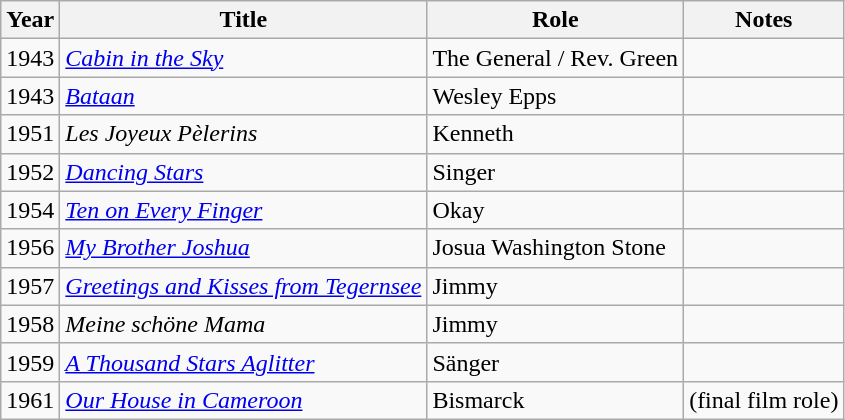<table class="wikitable">
<tr>
<th>Year</th>
<th>Title</th>
<th>Role</th>
<th>Notes</th>
</tr>
<tr>
<td>1943</td>
<td><em><a href='#'>Cabin in the Sky</a></em></td>
<td>The General / Rev. Green</td>
<td></td>
</tr>
<tr>
<td>1943</td>
<td><em><a href='#'>Bataan</a></em></td>
<td>Wesley Epps</td>
<td></td>
</tr>
<tr>
<td>1951</td>
<td><em>Les Joyeux Pèlerins</em></td>
<td>Kenneth</td>
<td></td>
</tr>
<tr>
<td>1952</td>
<td><em><a href='#'>Dancing Stars</a></em></td>
<td>Singer</td>
<td></td>
</tr>
<tr>
<td>1954</td>
<td><em><a href='#'>Ten on Every Finger</a></em></td>
<td>Okay</td>
<td></td>
</tr>
<tr>
<td>1956</td>
<td><em><a href='#'>My Brother Joshua</a></em></td>
<td>Josua Washington Stone</td>
<td></td>
</tr>
<tr>
<td>1957</td>
<td><em><a href='#'>Greetings and Kisses from Tegernsee</a></em></td>
<td>Jimmy</td>
<td></td>
</tr>
<tr>
<td>1958</td>
<td><em>Meine schöne Mama</em></td>
<td>Jimmy</td>
<td></td>
</tr>
<tr>
<td>1959</td>
<td><em><a href='#'>A Thousand Stars Aglitter</a></em></td>
<td>Sänger</td>
<td></td>
</tr>
<tr>
<td>1961</td>
<td><em><a href='#'>Our House in Cameroon</a></em></td>
<td>Bismarck</td>
<td>(final film role)</td>
</tr>
</table>
